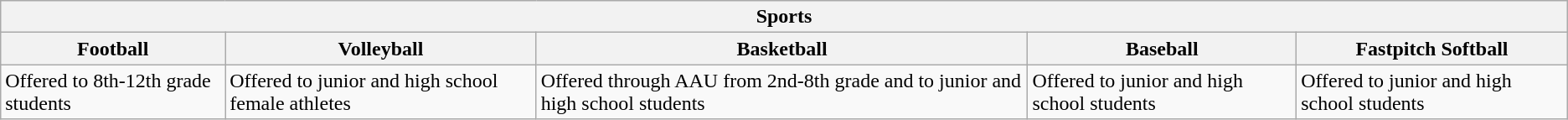<table class="wikitable">
<tr>
<th colspan="5">Sports</th>
</tr>
<tr>
<th>Football</th>
<th>Volleyball</th>
<th>Basketball</th>
<th>Baseball</th>
<th>Fastpitch Softball</th>
</tr>
<tr>
<td>Offered to 8th-12th grade students</td>
<td>Offered to junior and high school female athletes</td>
<td>Offered through AAU from 2nd-8th grade and to junior and high school students</td>
<td>Offered to junior and high school students</td>
<td>Offered to junior and high school students</td>
</tr>
</table>
